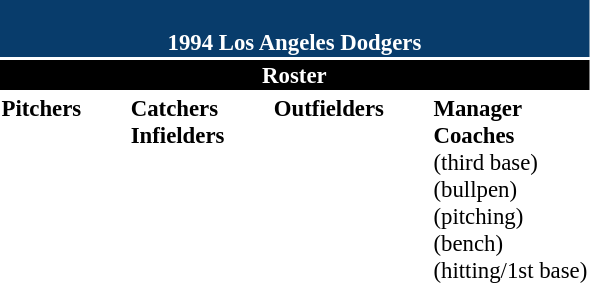<table class="toccolours" style="font-size: 95%;">
<tr>
<th colspan="10" style="background-color: #083c6b; color: #FFFFFF; text-align: center;"><br>1994 Los Angeles Dodgers</th>
</tr>
<tr>
<td colspan="10" style="background-color: black; color: #FFFFFF; text-align: center;"><strong>Roster</strong></td>
</tr>
<tr>
<td valign="top"><strong>Pitchers</strong><br> 

 




 
 
   
 
 


  
</td>
<td width="25px"></td>
<td valign="top"><strong>Catchers</strong><br>


<strong>Infielders</strong>








</td>
<td width="25px"></td>
<td valign="top"><strong>Outfielders</strong><br>





</td>
<td width="25px"></td>
<td valign="top"><strong>Manager</strong><br>
<strong>Coaches</strong>
<br> (third base)
 <br>(bullpen)
 
<br> (pitching)
 <br>(bench)
 <br>(hitting/1st base)</td>
</tr>
</table>
